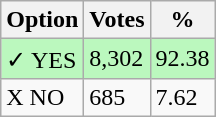<table class="wikitable">
<tr>
<th>Option</th>
<th>Votes</th>
<th>%</th>
</tr>
<tr>
<td style=background:#bbf8be>✓ YES</td>
<td style=background:#bbf8be>8,302</td>
<td style=background:#bbf8be>92.38</td>
</tr>
<tr>
<td>X NO</td>
<td>685</td>
<td>7.62</td>
</tr>
</table>
